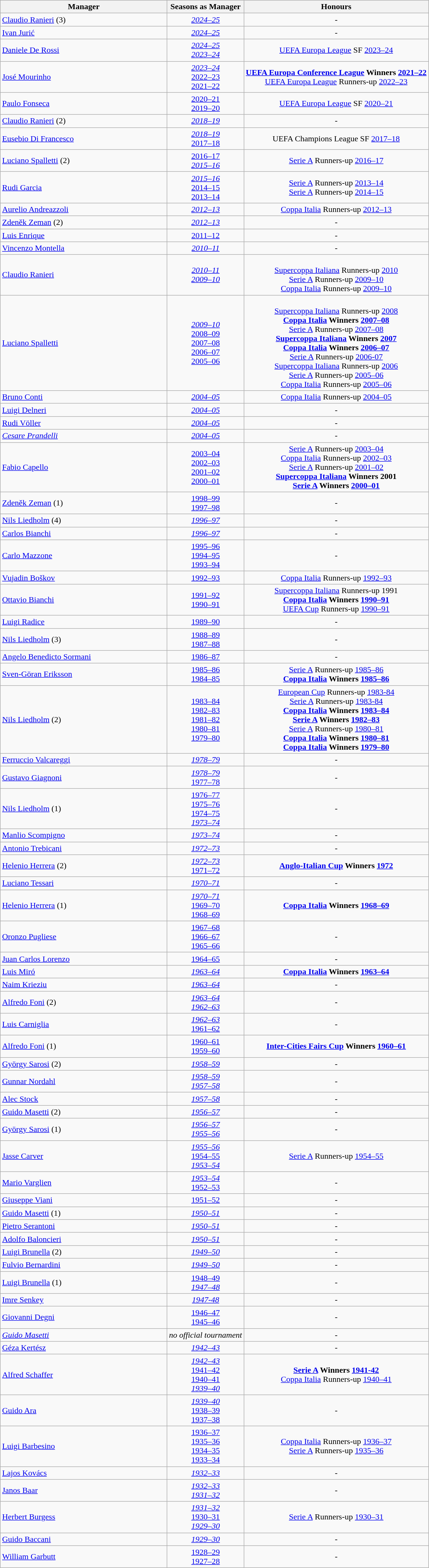<table class="wikitable" style="text-align: center;">
<tr>
<th style="width:20em">Manager</th>
<th>Seasons as Manager</th>
<th>Honours</th>
</tr>
<tr>
<td align="left"> <a href='#'>Claudio Ranieri</a> (3)</td>
<td><em><a href='#'>2024–25</a></em></td>
<td>-</td>
</tr>
<tr>
<td align="left"> <a href='#'>Ivan Jurić</a></td>
<td><em><a href='#'>2024–25</a></em></td>
<td>-</td>
</tr>
<tr>
<td align="left"> <a href='#'>Daniele De Rossi</a></td>
<td><em><a href='#'>2024–25</a></em> <br> <em><a href='#'>2023–24</a></em></td>
<td><a href='#'>UEFA Europa League</a> SF <a href='#'>2023–24</a></td>
</tr>
<tr>
<td align="left"> <a href='#'>José Mourinho</a></td>
<td><em><a href='#'>2023–24</a></em> <br> <a href='#'>2022–23</a> <br> <a href='#'>2021–22</a></td>
<td><strong><a href='#'>UEFA Europa Conference League</a> Winners <a href='#'>2021–22</a> <br></strong> <a href='#'>UEFA Europa League</a> Runners-up <a href='#'>2022–23</a></td>
</tr>
<tr>
<td align="left"> <a href='#'>Paulo Fonseca</a></td>
<td><a href='#'>2020–21</a> <br> <a href='#'>2019–20</a></td>
<td><a href='#'>UEFA Europa League</a> SF <a href='#'>2020–21</a></td>
</tr>
<tr>
<td align="left"> <a href='#'>Claudio Ranieri</a> (2)</td>
<td><em><a href='#'>2018–19</a></em></td>
<td>-</td>
</tr>
<tr>
<td align="left"> <a href='#'>Eusebio Di Francesco</a></td>
<td><em><a href='#'>2018–19</a></em> <br> <a href='#'>2017–18</a></td>
<td>UEFA Champions League SF <a href='#'>2017–18</a></td>
</tr>
<tr>
<td align="left"> <a href='#'>Luciano Spalletti</a> (2)</td>
<td><a href='#'>2016–17</a> <br> <em><a href='#'>2015–16</a></em></td>
<td><a href='#'>Serie A</a> Runners-up <a href='#'>2016–17</a></td>
</tr>
<tr>
<td align="left"> <a href='#'>Rudi Garcia</a></td>
<td><em><a href='#'>2015–16</a></em> <br> <a href='#'>2014–15</a> <br> <a href='#'>2013–14</a></td>
<td><a href='#'>Serie A</a> Runners-up <a href='#'>2013–14</a> <br> <a href='#'>Serie A</a> Runners-up <a href='#'>2014–15</a></td>
</tr>
<tr>
<td align="left"> <a href='#'>Aurelio Andreazzoli</a></td>
<td><em><a href='#'>2012–13</a></em></td>
<td><a href='#'>Coppa Italia</a> Runners-up <a href='#'>2012–13</a></td>
</tr>
<tr>
<td align="left"> <a href='#'>Zdeněk Zeman</a> (2)</td>
<td><em><a href='#'>2012–13</a></em></td>
<td>-</td>
</tr>
<tr>
<td align="left"> <a href='#'>Luis Enrique</a></td>
<td><a href='#'>2011–12</a></td>
<td>-</td>
</tr>
<tr>
<td align="left"> <a href='#'>Vincenzo Montella</a></td>
<td><em><a href='#'>2010–11</a></em></td>
<td>-</td>
</tr>
<tr>
<td align="left"> <a href='#'>Claudio Ranieri</a></td>
<td><em><a href='#'>2010–11</a></em>  <br> <em><a href='#'>2009–10</a></em></td>
<td><br><a href='#'>Supercoppa Italiana</a> Runners-up <a href='#'>2010</a> <br> <a href='#'>Serie A</a> Runners-up <a href='#'>2009–10</a> <br> <a href='#'>Coppa Italia</a> Runners-up <a href='#'>2009–10</a></td>
</tr>
<tr>
<td align="left"> <a href='#'>Luciano Spalletti</a></td>
<td><em><a href='#'>2009–10</a></em> <br> <a href='#'>2008–09</a> <br> <a href='#'>2007–08</a> <br> <a href='#'>2006–07</a> <br> <a href='#'>2005–06</a></td>
<td><br><a href='#'>Supercoppa Italiana</a> Runners-up <a href='#'>2008</a> <br> 
<strong><a href='#'>Coppa Italia</a> Winners <a href='#'>2007–08</a></strong> <br> <a href='#'>Serie A</a> Runners-up <a href='#'>2007–08</a> <br> <strong><a href='#'>Supercoppa Italiana</a> Winners <a href='#'>2007</a></strong> <br> <strong><a href='#'>Coppa Italia</a> Winners <a href='#'>2006–07</a></strong> <br> <a href='#'>Serie A</a> Runners-up <a href='#'>2006-07</a> <br> <a href='#'>Supercoppa Italiana</a> Runners-up <a href='#'>2006</a> <br> <a href='#'>Serie A</a> Runners-up <a href='#'>2005–06</a> <br> <a href='#'>Coppa Italia</a> Runners-up <a href='#'>2005–06</a></td>
</tr>
<tr>
<td align="left"> <a href='#'>Bruno Conti</a></td>
<td><em><a href='#'>2004–05</a></em></td>
<td><a href='#'>Coppa Italia</a> Runners-up <a href='#'>2004–05</a></td>
</tr>
<tr>
<td align="left"> <a href='#'>Luigi Delneri</a></td>
<td><em><a href='#'>2004–05</a></em></td>
<td>-</td>
</tr>
<tr>
<td align="left"> <a href='#'>Rudi Völler</a></td>
<td><em><a href='#'>2004–05</a></em></td>
<td>-</td>
</tr>
<tr>
<td align="left"> <em><a href='#'>Cesare Prandelli</a></em></td>
<td><em><a href='#'>2004–05</a></em></td>
<td>-</td>
</tr>
<tr>
<td align="left"> <a href='#'>Fabio Capello</a></td>
<td><a href='#'>2003–04</a> <br> <a href='#'>2002–03</a> <br> <a href='#'>2001–02</a> <br> <a href='#'>2000–01</a> <br> </td>
<td><a href='#'>Serie A</a> Runners-up <a href='#'>2003–04</a><br><a href='#'>Coppa Italia</a> Runners-up <a href='#'>2002–03</a><br><a href='#'>Serie A</a> Runners-up <a href='#'>2001–02</a><br><strong><a href='#'>Supercoppa Italiana</a> Winners 2001</strong><br> <strong><a href='#'>Serie A</a> Winners <a href='#'>2000–01</a></strong></td>
</tr>
<tr>
<td align="left"> <a href='#'>Zdeněk Zeman</a> (1)</td>
<td><a href='#'>1998–99</a> <br> <a href='#'>1997–98</a></td>
<td>-</td>
</tr>
<tr>
<td align="left"> <a href='#'>Nils Liedholm</a> (4)</td>
<td><em><a href='#'>1996–97</a></em></td>
<td>-</td>
</tr>
<tr>
<td align="left"> <a href='#'>Carlos Bianchi</a></td>
<td><em><a href='#'>1996–97</a></em></td>
<td>-</td>
</tr>
<tr>
<td align="left"> <a href='#'>Carlo Mazzone</a></td>
<td><a href='#'>1995–96</a> <br> <a href='#'>1994–95</a> <br> <a href='#'>1993–94</a></td>
<td>-</td>
</tr>
<tr>
<td align="left"> <a href='#'>Vujadin Boškov</a></td>
<td><a href='#'>1992–93</a></td>
<td><a href='#'>Coppa Italia</a> Runners-up <a href='#'>1992–93</a></td>
</tr>
<tr>
<td align="left"> <a href='#'>Ottavio Bianchi</a></td>
<td><a href='#'>1991–92</a> <br> <a href='#'>1990–91</a></td>
<td><a href='#'>Supercoppa Italiana</a> Runners-up 1991<br><strong><a href='#'>Coppa Italia</a> Winners <a href='#'>1990–91</a></strong><br> <a href='#'>UEFA Cup</a> Runners-up <a href='#'>1990–91</a></td>
</tr>
<tr>
<td align="left"> <a href='#'>Luigi Radice</a></td>
<td><a href='#'>1989–90</a></td>
<td>-</td>
</tr>
<tr>
<td align="left"> <a href='#'>Nils Liedholm</a> (3)</td>
<td><a href='#'>1988–89</a> <br> <a href='#'>1987–88</a></td>
<td>-</td>
</tr>
<tr>
<td align="left"> <a href='#'>Angelo Benedicto Sormani</a></td>
<td><a href='#'>1986–87</a></td>
<td>-</td>
</tr>
<tr>
<td align="left"> <a href='#'>Sven-Göran Eriksson</a></td>
<td><a href='#'>1985–86</a> <br> <a href='#'>1984–85</a></td>
<td><a href='#'>Serie A</a> Runners-up <a href='#'>1985–86</a> <br> <strong><a href='#'>Coppa Italia</a> Winners <a href='#'>1985–86</a></strong></td>
</tr>
<tr>
<td align="left"> <a href='#'>Nils Liedholm</a> (2)</td>
<td><a href='#'>1983–84</a> <br> <a href='#'>1982–83</a> <br> <a href='#'>1981–82</a> <br> <a href='#'>1980–81</a> <br> <a href='#'>1979–80</a></td>
<td><a href='#'>European Cup</a> Runners-up <a href='#'>1983-84</a> <br> <a href='#'>Serie A</a> Runners-up <a href='#'>1983-84</a> <br> <strong><a href='#'>Coppa Italia</a> Winners <a href='#'>1983–84</a></strong> <br> <strong><a href='#'>Serie A</a> Winners <a href='#'>1982–83</a></strong> <br> <a href='#'>Serie A</a> Runners-up <a href='#'>1980–81</a> <br> <strong><a href='#'>Coppa Italia</a> Winners <a href='#'>1980–81</a></strong> <br> <strong><a href='#'>Coppa Italia</a> Winners <a href='#'>1979–80</a></strong></td>
</tr>
<tr>
<td align="left"> <a href='#'>Ferruccio Valcareggi</a></td>
<td><em><a href='#'>1978–79</a></em></td>
<td>-</td>
</tr>
<tr>
<td align="left"> <a href='#'>Gustavo Giagnoni</a></td>
<td><em><a href='#'>1978–79</a></em> <br> <a href='#'>1977–78</a></td>
<td>-</td>
</tr>
<tr>
<td align="left"> <a href='#'>Nils Liedholm</a> (1)</td>
<td><a href='#'>1976–77</a> <br> <a href='#'>1975–76</a> <br> <a href='#'>1974–75</a> <br> <em><a href='#'>1973–74</a></em></td>
<td>-</td>
</tr>
<tr>
<td align="left"> <a href='#'>Manlio Scompigno</a></td>
<td><em><a href='#'>1973–74</a></em></td>
<td>-</td>
</tr>
<tr>
<td align="left"> <a href='#'>Antonio Trebicani</a></td>
<td><em><a href='#'>1972–73</a></em></td>
<td>-</td>
</tr>
<tr>
<td align="left"> <a href='#'>Helenio Herrera</a> (2)</td>
<td><em><a href='#'>1972–73</a></em> <br> <a href='#'>1971–72</a></td>
<td><strong><a href='#'>Anglo-Italian Cup</a> Winners <a href='#'>1972</a></strong></td>
</tr>
<tr>
<td align="left"> <a href='#'>Luciano Tessari</a></td>
<td><em><a href='#'>1970–71</a></em></td>
<td>-</td>
</tr>
<tr>
<td align="left"> <a href='#'>Helenio Herrera</a> (1)</td>
<td><em><a href='#'>1970–71</a></em> <br> <a href='#'>1969–70</a> <br> <a href='#'>1968–69</a></td>
<td><strong><a href='#'>Coppa Italia</a> Winners <a href='#'>1968–69</a></strong></td>
</tr>
<tr>
<td align="left"> <a href='#'>Oronzo Pugliese</a></td>
<td><a href='#'>1967–68</a> <br> <a href='#'>1966–67</a> <br> <a href='#'>1965–66</a></td>
<td>-</td>
</tr>
<tr>
<td align="left"> <a href='#'>Juan Carlos Lorenzo</a></td>
<td><a href='#'>1964–65</a></td>
<td>-</td>
</tr>
<tr>
<td align="left"> <a href='#'>Luis Miró</a></td>
<td><em><a href='#'>1963–64</a></em></td>
<td><strong><a href='#'>Coppa Italia</a> Winners <a href='#'>1963–64</a></strong></td>
</tr>
<tr>
<td align="left"> <a href='#'>Naim Krieziu</a></td>
<td><em><a href='#'>1963–64</a></em></td>
<td>-</td>
</tr>
<tr>
<td align="left"> <a href='#'>Alfredo Foni</a> (2)</td>
<td><em><a href='#'>1963–64</a></em> <br> <em><a href='#'>1962–63</a></em></td>
<td>-</td>
</tr>
<tr>
<td align="left"> <a href='#'>Luis Carniglia</a></td>
<td><em><a href='#'>1962–63</a></em> <br> <a href='#'>1961–62</a></td>
<td>-</td>
</tr>
<tr>
<td align="left"> <a href='#'>Alfredo Foni</a> (1)</td>
<td><a href='#'>1960–61</a> <br> <a href='#'>1959–60</a></td>
<td><strong><a href='#'>Inter-Cities Fairs Cup</a> Winners <a href='#'>1960–61</a></strong></td>
</tr>
<tr>
<td align="left"> <a href='#'>György Sarosi</a> (2)</td>
<td><em><a href='#'>1958–59</a></em></td>
<td>-</td>
</tr>
<tr>
<td align="left"> <a href='#'>Gunnar Nordahl</a></td>
<td><em><a href='#'>1958–59</a></em> <br> <em><a href='#'>1957–58</a></em></td>
<td>-</td>
</tr>
<tr>
<td align="left"> <a href='#'>Alec Stock</a></td>
<td><em><a href='#'>1957–58</a></em></td>
<td>-</td>
</tr>
<tr>
<td align="left"> <a href='#'>Guido Masetti</a> (2)</td>
<td><em><a href='#'>1956–57</a></em></td>
<td>-</td>
</tr>
<tr>
<td align="left"> <a href='#'>György Sarosi</a> (1)</td>
<td><em><a href='#'>1956–57</a></em> <br> <em><a href='#'>1955–56</a></em></td>
<td>-</td>
</tr>
<tr>
<td align="left"> <a href='#'>Jasse Carver</a></td>
<td><em><a href='#'>1955–56</a></em> <br> <a href='#'>1954–55</a> <br> <em><a href='#'>1953–54</a></em></td>
<td><a href='#'>Serie A</a> Runners-up <a href='#'>1954–55</a></td>
</tr>
<tr>
<td align="left"> <a href='#'>Mario Varglien</a></td>
<td><em><a href='#'>1953–54</a></em> <br> <a href='#'>1952–53</a></td>
<td>-</td>
</tr>
<tr>
<td align="left"> <a href='#'>Giuseppe Viani</a></td>
<td><a href='#'>1951–52</a></td>
<td>-</td>
</tr>
<tr>
<td align="left"> <a href='#'>Guido Masetti</a> (1)</td>
<td><em><a href='#'>1950–51</a></em></td>
<td>-</td>
</tr>
<tr>
<td align="left"> <a href='#'>Pietro Serantoni</a></td>
<td><em><a href='#'>1950–51</a></em></td>
<td>-</td>
</tr>
<tr>
<td align="left"> <a href='#'>Adolfo Baloncieri</a></td>
<td><em><a href='#'>1950–51</a></em></td>
<td>-</td>
</tr>
<tr>
<td align="left"> <a href='#'>Luigi Brunella</a> (2)</td>
<td><em><a href='#'>1949–50</a></em></td>
<td>-</td>
</tr>
<tr>
<td align="left"> <a href='#'>Fulvio Bernardini</a></td>
<td><em><a href='#'>1949–50</a></em></td>
<td>-</td>
</tr>
<tr>
<td align="left"> <a href='#'>Luigi Brunella</a> (1)</td>
<td><a href='#'>1948–49</a> <br> <em><a href='#'>1947–48</a></em></td>
<td>-</td>
</tr>
<tr>
<td align="left"> <a href='#'>Imre Senkey</a></td>
<td><em><a href='#'>1947-48</a></em></td>
<td>-</td>
</tr>
<tr>
<td align="left"> <a href='#'>Giovanni Degni</a></td>
<td><a href='#'>1946–47</a> <br> <a href='#'>1945–46</a></td>
<td>-</td>
</tr>
<tr>
<td align="left"> <em><a href='#'>Guido Masetti</a></em></td>
<td><em>no official tournament</em></td>
<td>-</td>
</tr>
<tr>
<td align="left"> <a href='#'>Géza Kertész</a></td>
<td><em><a href='#'>1942–43</a></em></td>
<td>-</td>
</tr>
<tr>
<td align="left"> <a href='#'>Alfred Schaffer</a></td>
<td><em><a href='#'>1942–43</a></em> <br> <a href='#'>1941–42</a> <br> <a href='#'>1940–41</a> <br> <em><a href='#'>1939–40</a></em></td>
<td><strong><a href='#'>Serie A</a> Winners <a href='#'>1941-42</a></strong> <br> <a href='#'>Coppa Italia</a> Runners-up <a href='#'>1940–41</a></td>
</tr>
<tr>
<td align="left"> <a href='#'>Guido Ara</a></td>
<td><em><a href='#'>1939–40</a></em> <br> <a href='#'>1938–39</a> <br> <a href='#'>1937–38</a></td>
<td>-</td>
</tr>
<tr>
<td align="left"> <a href='#'>Luigi Barbesino</a></td>
<td><a href='#'>1936–37</a> <br> <a href='#'>1935–36</a> <br> <a href='#'>1934–35</a> <br> <a href='#'>1933–34</a></td>
<td><a href='#'>Coppa Italia</a> Runners-up <a href='#'>1936–37</a> <br> <a href='#'>Serie A</a> Runners-up <a href='#'>1935–36</a></td>
</tr>
<tr>
<td align="left"> <a href='#'>Lajos Kovács</a></td>
<td><em><a href='#'>1932–33</a></em></td>
<td>-</td>
</tr>
<tr>
<td align="left"> <a href='#'>Janos Baar</a></td>
<td><em><a href='#'>1932–33</a></em> <br> <em><a href='#'>1931–32</a></em></td>
<td>-</td>
</tr>
<tr>
<td align="left"> <a href='#'>Herbert Burgess</a></td>
<td><em><a href='#'>1931–32</a></em> <br> <a href='#'>1930–31</a> <br> <em><a href='#'>1929–30</a></em></td>
<td><a href='#'>Serie A</a> Runners-up <a href='#'>1930–31</a></td>
</tr>
<tr>
<td align="left"> <a href='#'>Guido Baccani</a></td>
<td><em><a href='#'>1929–30</a></em></td>
<td>-</td>
</tr>
<tr>
<td align="left"> <a href='#'>William Garbutt</a></td>
<td><a href='#'>1928–29</a> <br> <a href='#'>1927–28</a></td>
<td>-</td>
</tr>
</table>
